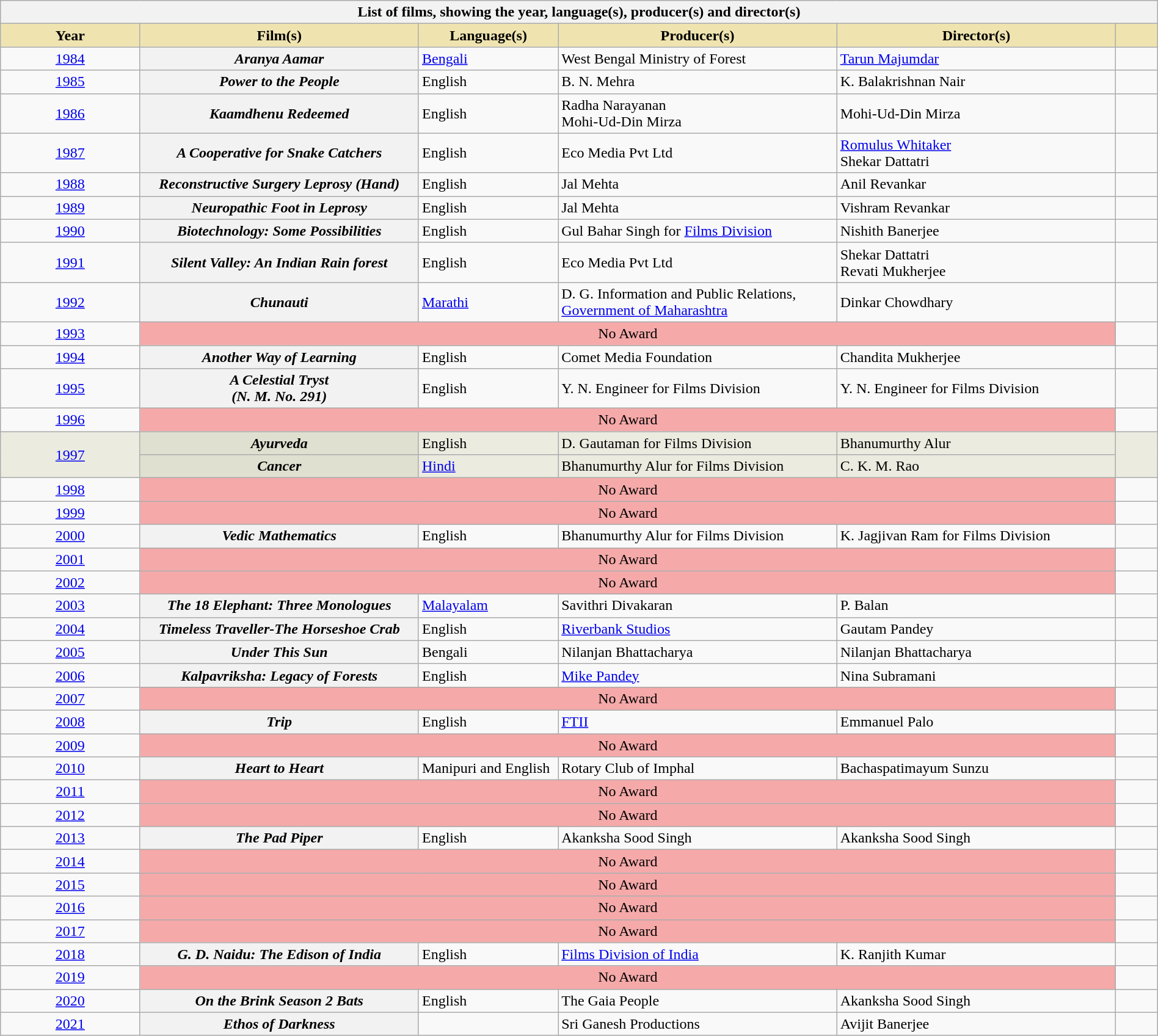<table class="wikitable sortable plainrowheaders" style="width:100%">
<tr>
<th colspan="6">List of films, showing the year, language(s), producer(s) and director(s)</th>
</tr>
<tr>
<th scope="col" style="background-color:#EFE4B0;width:10%;">Year</th>
<th scope="col" style="background-color:#EFE4B0;width:20%;">Film(s)</th>
<th scope="col" style="background-color:#EFE4B0;width:10%;">Language(s)</th>
<th scope="col" style="background-color:#EFE4B0;width:20%;">Producer(s)</th>
<th scope="col" style="background-color:#EFE4B0;width:20%;">Director(s)</th>
<th scope="col" style="background-color:#EFE4B0;width:3%;" class="unsortable"></th>
</tr>
<tr>
<td align="center"><a href='#'>1984<br></a></td>
<th scope="row"><em>Aranya Aamar</em></th>
<td><a href='#'>Bengali</a></td>
<td>West Bengal Ministry of Forest</td>
<td><a href='#'>Tarun Majumdar</a></td>
<td align="center"></td>
</tr>
<tr>
<td align="center"><a href='#'>1985<br></a></td>
<th scope="row"><em>Power to the People</em></th>
<td>English</td>
<td>B. N. Mehra</td>
<td>K. Balakrishnan Nair</td>
<td align="center"></td>
</tr>
<tr>
<td align="center"><a href='#'>1986<br></a></td>
<th scope="row"><em>Kaamdhenu Redeemed</em></th>
<td>English</td>
<td>Radha Narayanan<br>Mohi-Ud-Din Mirza</td>
<td>Mohi-Ud-Din Mirza</td>
<td align="center"></td>
</tr>
<tr>
<td align="center"><a href='#'>1987<br></a></td>
<th scope="row"><em>A Cooperative for Snake Catchers</em></th>
<td>English</td>
<td>Eco Media Pvt Ltd</td>
<td><a href='#'>Romulus Whitaker</a><br>Shekar Dattatri</td>
<td align="center"></td>
</tr>
<tr>
<td align="center"><a href='#'>1988<br></a></td>
<th scope="row"><em>Reconstructive Surgery Leprosy (Hand)</em></th>
<td>English</td>
<td>Jal Mehta</td>
<td>Anil Revankar</td>
<td align="center"></td>
</tr>
<tr>
<td align="center"><a href='#'>1989<br></a></td>
<th scope="row"><em>Neuropathic Foot in Leprosy</em></th>
<td>English</td>
<td>Jal Mehta</td>
<td>Vishram Revankar</td>
<td align="center"></td>
</tr>
<tr>
<td align="center"><a href='#'>1990<br></a></td>
<th scope="row"><em>Biotechnology: Some Possibilities</em></th>
<td>English</td>
<td>Gul Bahar Singh for <a href='#'>Films Division</a></td>
<td>Nishith Banerjee</td>
<td align="center"></td>
</tr>
<tr>
<td align="center"><a href='#'>1991<br></a></td>
<th scope="row"><em>Silent Valley: An Indian Rain forest</em></th>
<td>English</td>
<td>Eco Media Pvt Ltd</td>
<td>Shekar Dattatri<br>Revati Mukherjee</td>
<td align="center"></td>
</tr>
<tr>
<td align="center"><a href='#'>1992<br></a></td>
<th scope="row"><em>Chunauti</em></th>
<td><a href='#'>Marathi</a></td>
<td>D. G. Information and Public Relations, <a href='#'>Government of Maharashtra</a></td>
<td>Dinkar Chowdhary</td>
<td align="center"></td>
</tr>
<tr>
<td align="center"><a href='#'>1993<br></a></td>
<td colspan="4" bgcolor="#F5A9A9" align="center">No Award</td>
<td align="center"></td>
</tr>
<tr>
<td align="center"><a href='#'>1994<br></a></td>
<th scope="row"><em>Another Way of Learning</em></th>
<td>English</td>
<td>Comet Media Foundation</td>
<td>Chandita Mukherjee</td>
<td align="center"></td>
</tr>
<tr>
<td align="center"><a href='#'>1995<br></a></td>
<th scope="row"><em>A Celestial Tryst<br>(N. M. No. 291)</em></th>
<td>English</td>
<td>Y. N. Engineer for Films Division</td>
<td>Y. N. Engineer for Films Division</td>
<td align="center"></td>
</tr>
<tr>
<td align="center"><a href='#'>1996<br></a></td>
<td colspan="4" bgcolor="#F5A9A9" align="center">No Award</td>
<td align="center"></td>
</tr>
<tr style="background-color:#EBEBE0">
<td align="center" rowspan="2"><a href='#'>1997<br></a></td>
<th scope="row" style="background-color:#E0E0D1"><em>Ayurveda</em></th>
<td>English</td>
<td>D. Gautaman for Films Division</td>
<td>Bhanumurthy Alur</td>
<td align="center" rowspan="2"></td>
</tr>
<tr style="background-color:#EBEBE0">
<th scope="row" style="background-color:#E0E0D1"><em>Cancer</em></th>
<td><a href='#'>Hindi</a></td>
<td>Bhanumurthy Alur for Films Division</td>
<td>C. K. M. Rao</td>
</tr>
<tr>
<td align="center"><a href='#'>1998<br></a></td>
<td colspan="4" bgcolor="#F5A9A9" align="center">No Award</td>
<td align="center"></td>
</tr>
<tr>
<td align="center"><a href='#'>1999<br></a></td>
<td colspan="4" bgcolor="#F5A9A9" align="center">No Award</td>
<td align="center"></td>
</tr>
<tr>
<td align="center"><a href='#'>2000<br></a></td>
<th scope="row"><em>Vedic Mathematics</em></th>
<td>English</td>
<td>Bhanumurthy Alur for Films Division</td>
<td>K. Jagjivan Ram for Films Division</td>
<td align="center"></td>
</tr>
<tr>
<td align="center"><a href='#'>2001<br></a></td>
<td colspan="4" bgcolor="#F5A9A9" align="center">No Award</td>
<td align="center"></td>
</tr>
<tr>
<td align="center"><a href='#'>2002<br></a></td>
<td colspan="4" bgcolor="#F5A9A9" align="center">No Award</td>
<td align="center"></td>
</tr>
<tr>
<td align="center"><a href='#'>2003<br></a></td>
<th scope="row"><em>The 18 Elephant: Three Monologues</em></th>
<td><a href='#'>Malayalam</a></td>
<td>Savithri Divakaran</td>
<td>P. Balan</td>
<td align="center"></td>
</tr>
<tr>
<td align="center"><a href='#'>2004<br></a></td>
<th scope="row"><em>Timeless Traveller-The Horseshoe Crab</em></th>
<td>English</td>
<td><a href='#'>Riverbank Studios</a></td>
<td>Gautam Pandey</td>
<td align="center"></td>
</tr>
<tr>
<td align="center"><a href='#'>2005<br></a></td>
<th scope="row"><em>Under This Sun</em></th>
<td>Bengali</td>
<td>Nilanjan Bhattacharya</td>
<td>Nilanjan Bhattacharya</td>
<td align="center"></td>
</tr>
<tr>
<td align="center"><a href='#'>2006<br></a></td>
<th scope="row"><em>Kalpavriksha: Legacy of Forests</em></th>
<td>English</td>
<td><a href='#'>Mike Pandey</a></td>
<td>Nina Subramani</td>
<td align="center"></td>
</tr>
<tr>
<td align="center"><a href='#'>2007<br></a></td>
<td colspan="4" bgcolor="#F5A9A9" align="center">No Award</td>
<td align="center"></td>
</tr>
<tr>
<td align="center"><a href='#'>2008<br></a></td>
<th scope="row"><em>Trip</em></th>
<td>English</td>
<td><a href='#'>FTII</a></td>
<td>Emmanuel Palo</td>
<td align="center"></td>
</tr>
<tr>
<td align="center"><a href='#'>2009<br></a></td>
<td colspan="4" bgcolor="#F5A9A9" align="center">No Award</td>
<td align="center"></td>
</tr>
<tr>
<td align="center"><a href='#'>2010<br></a></td>
<th scope="row"><em>Heart to Heart</em></th>
<td>Manipuri and English</td>
<td>Rotary Club of Imphal</td>
<td>Bachaspatimayum Sunzu</td>
<td align="center"></td>
</tr>
<tr>
<td align="center"><a href='#'>2011<br></a></td>
<td colspan="4" bgcolor="#F5A9A9" align="center">No Award</td>
<td align="center"></td>
</tr>
<tr>
<td align="center"><a href='#'>2012<br></a></td>
<td colspan="4" bgcolor="#F5A9A9" align="center">No Award</td>
<td align="center"></td>
</tr>
<tr>
<td align="center"><a href='#'>2013<br></a></td>
<th scope="row"><em>The Pad Piper</em></th>
<td>English</td>
<td>Akanksha Sood Singh</td>
<td>Akanksha Sood Singh</td>
<td align="center"></td>
</tr>
<tr>
<td align="center"><a href='#'>2014<br></a></td>
<td colspan="4" bgcolor="#F5A9A9" align="center">No Award</td>
<td align="center"></td>
</tr>
<tr>
<td align="center"><a href='#'>2015<br></a></td>
<td colspan="4" bgcolor="#F5A9A9" align="center">No Award</td>
<td align="center"></td>
</tr>
<tr>
<td align="center"><a href='#'>2016<br></a></td>
<td colspan="4" bgcolor="#F5A9A9" align="center">No Award</td>
<td align="center"></td>
</tr>
<tr>
<td align="center"><a href='#'>2017<br></a></td>
<td colspan="4" bgcolor="#F5A9A9" align="center">No Award</td>
<td align="center"></td>
</tr>
<tr>
<td align="center"><a href='#'>2018<br></a></td>
<th scope="row"><em>G. D. Naidu: The Edison of India</em></th>
<td>English</td>
<td><a href='#'>Films Division of India</a></td>
<td>K. Ranjith Kumar</td>
<td align="center"></td>
</tr>
<tr>
<td align="center"><a href='#'>2019<br></a></td>
<td colspan="4" bgcolor="#F5A9A9" align="center">No Award</td>
<td align="center"></td>
</tr>
<tr>
<td align="center"><a href='#'>2020<br></a></td>
<th scope="row"><em>On the Brink Season 2 </em> <em>Bats</em></th>
<td>English</td>
<td>The Gaia People</td>
<td>Akanksha Sood Singh</td>
<td align="center"></td>
</tr>
<tr>
<td align="center"><a href='#'>2021<br></a></td>
<th scope="row"><em>Ethos of Darkness</em></th>
<td></td>
<td>Sri Ganesh Productions</td>
<td>Avijit Banerjee</td>
<td align="center"></td>
</tr>
</table>
